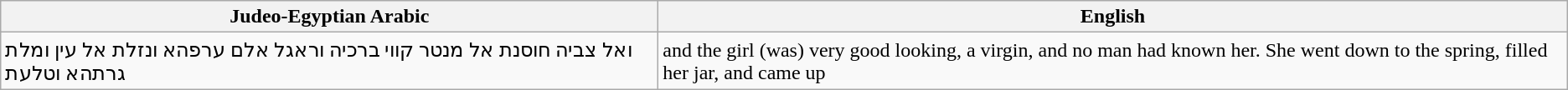<table class="wikitable">
<tr>
<th>Judeo-Egyptian Arabic</th>
<th>English</th>
</tr>
<tr>
<td>ואל צביה חוסנת אל מנטר קווי ברכיה וראגל אלם ערפהא ונזלת אל עין ומלת גרתהא וטלעת</td>
<td>and the girl (was) very good looking, a virgin, and no man had known her. She went down to the spring, filled her jar, and came up</td>
</tr>
</table>
